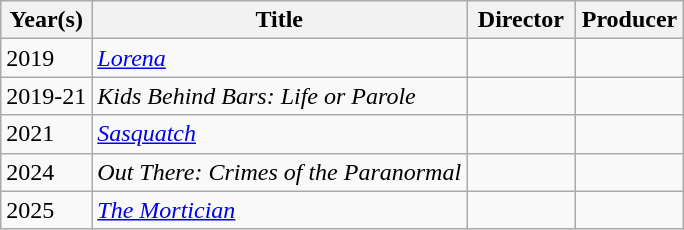<table class="wikitable">
<tr>
<th>Year(s)</th>
<th>Title</th>
<th width=65>Director</th>
<th width=65>Producer</th>
</tr>
<tr>
<td>2019</td>
<td><em><a href='#'>Lorena</a></em></td>
<td></td>
<td></td>
</tr>
<tr>
<td>2019-21</td>
<td><em>Kids Behind Bars: Life or Parole</em></td>
<td></td>
<td></td>
</tr>
<tr>
<td>2021</td>
<td><em><a href='#'>Sasquatch</a></em></td>
<td></td>
<td></td>
</tr>
<tr>
<td>2024</td>
<td><em>Out There: Crimes of the Paranormal</em></td>
<td></td>
<td></td>
</tr>
<tr>
<td>2025</td>
<td><em><a href='#'>The Mortician</a></em></td>
<td></td>
<td></td>
</tr>
</table>
